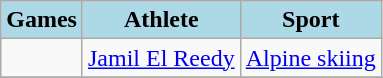<table class="wikitable" style="text-align:center">
<tr>
<th style="background-color:lightblue">Games</th>
<th style="background-color:lightblue">Athlete</th>
<th style="background-color:lightblue">Sport</th>
</tr>
<tr>
<td align=left></td>
<td><a href='#'>Jamil El Reedy</a></td>
<td><a href='#'>Alpine skiing</a></td>
</tr>
<tr>
</tr>
</table>
